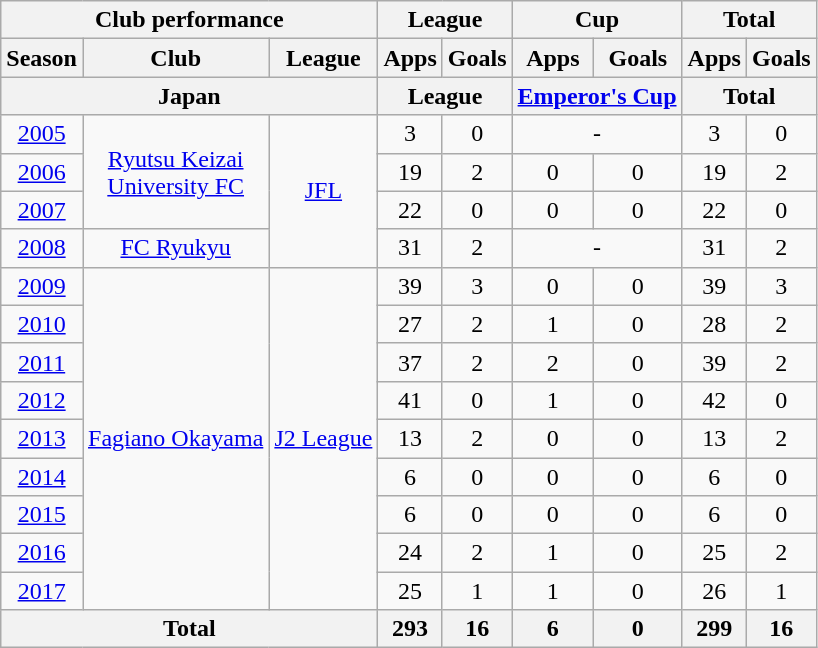<table class="wikitable" style="text-align:center;">
<tr>
<th colspan=3>Club performance</th>
<th colspan=2>League</th>
<th colspan=2>Cup</th>
<th colspan=2>Total</th>
</tr>
<tr>
<th>Season</th>
<th>Club</th>
<th>League</th>
<th>Apps</th>
<th>Goals</th>
<th>Apps</th>
<th>Goals</th>
<th>Apps</th>
<th>Goals</th>
</tr>
<tr>
<th colspan=3>Japan</th>
<th colspan=2>League</th>
<th colspan=2><a href='#'>Emperor's Cup</a></th>
<th colspan=2>Total</th>
</tr>
<tr>
<td><a href='#'>2005</a></td>
<td rowspan="3"><a href='#'>Ryutsu Keizai<br>University FC</a></td>
<td rowspan="4"><a href='#'>JFL</a></td>
<td>3</td>
<td>0</td>
<td colspan="2">-</td>
<td>3</td>
<td>0</td>
</tr>
<tr>
<td><a href='#'>2006</a></td>
<td>19</td>
<td>2</td>
<td>0</td>
<td>0</td>
<td>19</td>
<td>2</td>
</tr>
<tr>
<td><a href='#'>2007</a></td>
<td>22</td>
<td>0</td>
<td>0</td>
<td>0</td>
<td>22</td>
<td>0</td>
</tr>
<tr>
<td><a href='#'>2008</a></td>
<td><a href='#'>FC Ryukyu</a></td>
<td>31</td>
<td>2</td>
<td colspan="2">-</td>
<td>31</td>
<td>2</td>
</tr>
<tr>
<td><a href='#'>2009</a></td>
<td rowspan="9"><a href='#'>Fagiano Okayama</a></td>
<td rowspan="9"><a href='#'>J2 League</a></td>
<td>39</td>
<td>3</td>
<td>0</td>
<td>0</td>
<td>39</td>
<td>3</td>
</tr>
<tr>
<td><a href='#'>2010</a></td>
<td>27</td>
<td>2</td>
<td>1</td>
<td>0</td>
<td>28</td>
<td>2</td>
</tr>
<tr>
<td><a href='#'>2011</a></td>
<td>37</td>
<td>2</td>
<td>2</td>
<td>0</td>
<td>39</td>
<td>2</td>
</tr>
<tr>
<td><a href='#'>2012</a></td>
<td>41</td>
<td>0</td>
<td>1</td>
<td>0</td>
<td>42</td>
<td>0</td>
</tr>
<tr>
<td><a href='#'>2013</a></td>
<td>13</td>
<td>2</td>
<td>0</td>
<td>0</td>
<td>13</td>
<td>2</td>
</tr>
<tr>
<td><a href='#'>2014</a></td>
<td>6</td>
<td>0</td>
<td>0</td>
<td>0</td>
<td>6</td>
<td>0</td>
</tr>
<tr>
<td><a href='#'>2015</a></td>
<td>6</td>
<td>0</td>
<td>0</td>
<td>0</td>
<td>6</td>
<td>0</td>
</tr>
<tr>
<td><a href='#'>2016</a></td>
<td>24</td>
<td>2</td>
<td>1</td>
<td>0</td>
<td>25</td>
<td>2</td>
</tr>
<tr>
<td><a href='#'>2017</a></td>
<td>25</td>
<td>1</td>
<td>1</td>
<td>0</td>
<td>26</td>
<td>1</td>
</tr>
<tr>
<th colspan=3>Total</th>
<th>293</th>
<th>16</th>
<th>6</th>
<th>0</th>
<th>299</th>
<th>16</th>
</tr>
</table>
